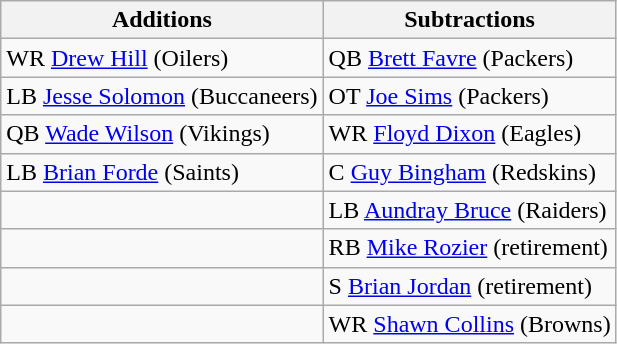<table class="wikitable">
<tr>
<th>Additions</th>
<th>Subtractions</th>
</tr>
<tr>
<td>WR <a href='#'>Drew Hill</a> (Oilers)</td>
<td>QB <a href='#'>Brett Favre</a> (Packers)</td>
</tr>
<tr>
<td>LB <a href='#'>Jesse Solomon</a> (Buccaneers)</td>
<td>OT <a href='#'>Joe Sims</a> (Packers)</td>
</tr>
<tr>
<td>QB <a href='#'>Wade Wilson</a> (Vikings)</td>
<td>WR <a href='#'>Floyd Dixon</a> (Eagles)</td>
</tr>
<tr>
<td>LB <a href='#'>Brian Forde</a> (Saints)</td>
<td>C <a href='#'>Guy Bingham</a> (Redskins)</td>
</tr>
<tr>
<td></td>
<td>LB <a href='#'>Aundray Bruce</a> (Raiders)</td>
</tr>
<tr>
<td></td>
<td>RB <a href='#'>Mike Rozier</a> (retirement)</td>
</tr>
<tr>
<td></td>
<td>S <a href='#'>Brian Jordan</a> (retirement)</td>
</tr>
<tr>
<td></td>
<td>WR <a href='#'>Shawn Collins</a> (Browns)</td>
</tr>
</table>
